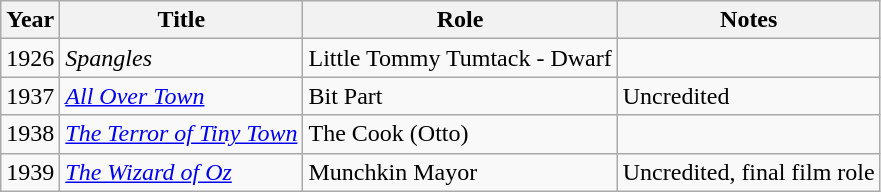<table class="wikitable sortable">
<tr>
<th>Year</th>
<th>Title</th>
<th>Role</th>
<th>Notes</th>
</tr>
<tr>
<td>1926</td>
<td><em>Spangles</em></td>
<td>Little Tommy Tumtack - Dwarf</td>
<td></td>
</tr>
<tr>
<td>1937</td>
<td><em><a href='#'>All Over Town</a></em></td>
<td>Bit Part</td>
<td>Uncredited</td>
</tr>
<tr>
<td>1938</td>
<td><em><a href='#'>The Terror of Tiny Town</a></em></td>
<td>The Cook (Otto)</td>
<td></td>
</tr>
<tr>
<td>1939</td>
<td><em><a href='#'>The Wizard of Oz</a></em></td>
<td>Munchkin Mayor</td>
<td>Uncredited, final film role</td>
</tr>
</table>
